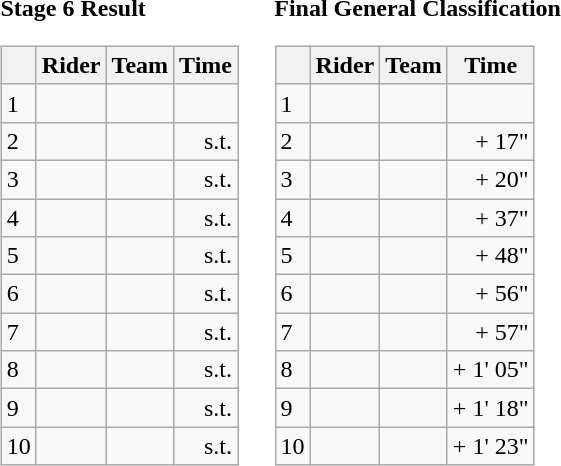<table>
<tr>
<td><strong>Stage 6 Result</strong><br><table class="wikitable">
<tr>
<th></th>
<th>Rider</th>
<th>Team</th>
<th>Time</th>
</tr>
<tr>
<td>1</td>
<td></td>
<td></td>
<td align="right"></td>
</tr>
<tr>
<td>2</td>
<td></td>
<td></td>
<td align="right">s.t.</td>
</tr>
<tr>
<td>3</td>
<td></td>
<td></td>
<td align="right">s.t.</td>
</tr>
<tr>
<td>4</td>
<td> </td>
<td></td>
<td align="right">s.t.</td>
</tr>
<tr>
<td>5</td>
<td></td>
<td></td>
<td align="right">s.t.</td>
</tr>
<tr>
<td>6</td>
<td></td>
<td></td>
<td align="right">s.t.</td>
</tr>
<tr>
<td>7</td>
<td></td>
<td></td>
<td align="right">s.t.</td>
</tr>
<tr>
<td>8</td>
<td></td>
<td></td>
<td align="right">s.t.</td>
</tr>
<tr>
<td>9</td>
<td></td>
<td></td>
<td align="right">s.t.</td>
</tr>
<tr>
<td>10</td>
<td></td>
<td></td>
<td align="right">s.t.</td>
</tr>
</table>
</td>
<td></td>
<td><strong>Final General Classification</strong><br><table class="wikitable">
<tr>
<th></th>
<th>Rider</th>
<th>Team</th>
<th>Time</th>
</tr>
<tr>
<td>1</td>
<td> </td>
<td></td>
<td align="right"></td>
</tr>
<tr>
<td>2</td>
<td> </td>
<td></td>
<td align="right">+ 17"</td>
</tr>
<tr>
<td>3</td>
<td></td>
<td></td>
<td align="right">+ 20"</td>
</tr>
<tr>
<td>4</td>
<td></td>
<td></td>
<td align="right">+ 37"</td>
</tr>
<tr>
<td>5</td>
<td></td>
<td></td>
<td align="right">+ 48"</td>
</tr>
<tr>
<td>6</td>
<td></td>
<td></td>
<td align="right">+ 56"</td>
</tr>
<tr>
<td>7</td>
<td> </td>
<td></td>
<td align="right">+ 57"</td>
</tr>
<tr>
<td>8</td>
<td></td>
<td></td>
<td align="right">+ 1' 05"</td>
</tr>
<tr>
<td>9</td>
<td></td>
<td></td>
<td align="right">+ 1' 18"</td>
</tr>
<tr>
<td>10</td>
<td></td>
<td></td>
<td align="right">+ 1' 23"</td>
</tr>
</table>
</td>
</tr>
</table>
